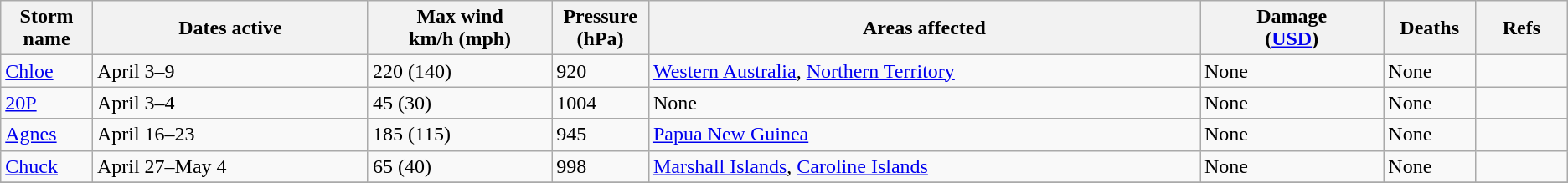<table class="wikitable sortable">
<tr>
<th width="5%">Storm name</th>
<th width="15%">Dates active</th>
<th width="10%">Max wind<br>km/h (mph)</th>
<th width="5%">Pressure<br>(hPa)</th>
<th width="30%">Areas affected</th>
<th width="10%">Damage<br>(<a href='#'>USD</a>)</th>
<th width="5%">Deaths</th>
<th width="5%">Refs</th>
</tr>
<tr>
<td><a href='#'>Chloe</a></td>
<td>April 3–9</td>
<td>220 (140)</td>
<td>920</td>
<td><a href='#'>Western Australia</a>, <a href='#'>Northern Territory</a></td>
<td>None</td>
<td>None</td>
<td></td>
</tr>
<tr>
<td><a href='#'>20P</a></td>
<td>April 3–4</td>
<td>45 (30)</td>
<td>1004</td>
<td>None</td>
<td>None</td>
<td>None</td>
<td></td>
</tr>
<tr>
<td><a href='#'>Agnes</a></td>
<td>April 16–23</td>
<td>185 (115)</td>
<td>945</td>
<td><a href='#'>Papua New Guinea</a></td>
<td>None</td>
<td>None</td>
<td></td>
</tr>
<tr>
<td><a href='#'>Chuck</a></td>
<td>April 27–May 4</td>
<td>65 (40)</td>
<td>998</td>
<td><a href='#'>Marshall Islands</a>, <a href='#'>Caroline Islands</a></td>
<td>None</td>
<td>None</td>
<td></td>
</tr>
<tr>
</tr>
</table>
